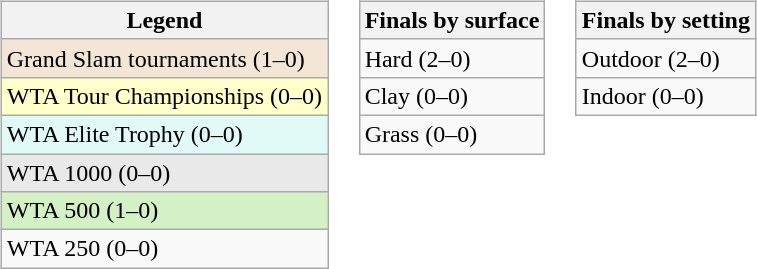<table>
<tr valign=top>
<td><br><table class="wikitable">
<tr>
<th>Legend</th>
</tr>
<tr>
<td style="background:#f3e6d7">Grand Slam tournaments (1–0)</td>
</tr>
<tr>
<td style="background:#ffc">WTA Tour Championships (0–0)</td>
</tr>
<tr>
<td style="background:#e2faf7">WTA Elite Trophy (0–0)</td>
</tr>
<tr>
<td style="background:#e9e9e9">WTA 1000 (0–0)</td>
</tr>
<tr>
<td style="background:#d4f1c5">WTA 500 (1–0)</td>
</tr>
<tr>
<td>WTA 250 (0–0)</td>
</tr>
</table>
</td>
<td><br><table class="wikitable">
<tr>
<th>Finals by surface</th>
</tr>
<tr>
<td>Hard (2–0)</td>
</tr>
<tr>
<td>Clay (0–0)</td>
</tr>
<tr>
<td>Grass (0–0)</td>
</tr>
</table>
</td>
<td><br><table class="wikitable">
<tr>
<th>Finals by setting</th>
</tr>
<tr>
<td>Outdoor (2–0)</td>
</tr>
<tr>
<td>Indoor (0–0)</td>
</tr>
</table>
</td>
</tr>
</table>
